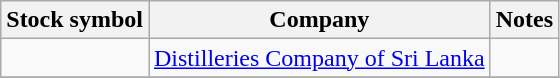<table class="wikitable">
<tr>
<th>Stock symbol</th>
<th>Company</th>
<th>Notes</th>
</tr>
<tr>
<td></td>
<td><a href='#'>Distilleries Company of Sri Lanka</a></td>
<td></td>
</tr>
<tr>
</tr>
</table>
